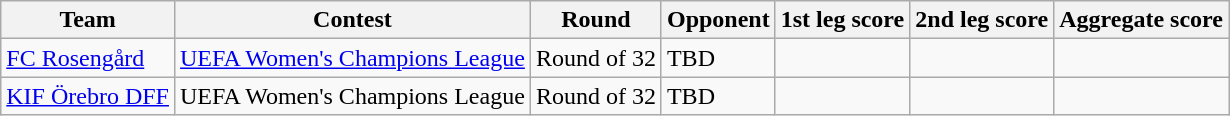<table class="wikitable" style="text-align: left;">
<tr>
<th>Team</th>
<th>Contest</th>
<th>Round</th>
<th>Opponent</th>
<th>1st leg score</th>
<th>2nd leg score</th>
<th>Aggregate score</th>
</tr>
<tr>
<td rowspan=1><a href='#'>FC Rosengård</a></td>
<td rowspan=1><a href='#'>UEFA Women's Champions League</a></td>
<td>Round of 32</td>
<td>TBD</td>
<td></td>
<td></td>
<td></td>
</tr>
<tr>
<td rowspan=1><a href='#'>KIF Örebro DFF</a></td>
<td rowspan=1>UEFA Women's Champions League</td>
<td>Round of 32</td>
<td>TBD</td>
<td></td>
<td></td>
<td></td>
</tr>
</table>
